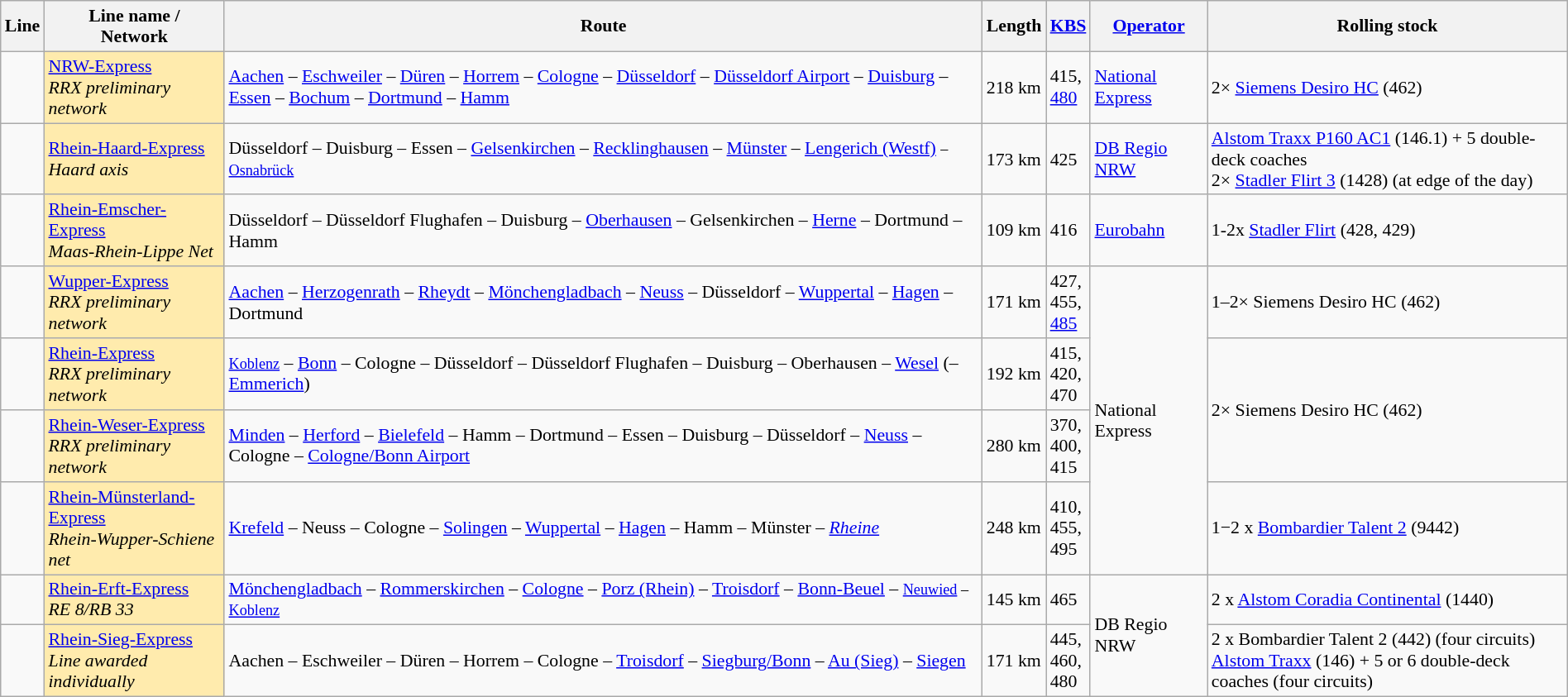<table class="wikitable" style="font-size:91%; width:100%;">
<tr class=>
<th>Line</th>
<th>Line name /<br>Network</th>
<th>Route</th>
<th>Length</th>
<th width="20"><a href='#'>KBS</a></th>
<th><a href='#'>Operator</a></th>
<th>Rolling stock</th>
</tr>
<tr>
<td style="font-size:111%;"></td>
<td style="background-color:#FFEBAD"><a href='#'>NRW-Express</a><br> <em>RRX preliminary network</em></td>
<td><a href='#'>Aachen</a> – <a href='#'>Eschweiler</a> – <a href='#'>Düren</a> – <a href='#'>Horrem</a> – <a href='#'>Cologne</a> – <a href='#'>Düsseldorf</a> – <a href='#'>Düsseldorf Airport</a> – <a href='#'>Duisburg</a> – <a href='#'>Essen</a> – <a href='#'>Bochum</a> – <a href='#'>Dortmund</a> – <a href='#'>Hamm</a></td>
<td>218 km</td>
<td>415, <a href='#'>480</a></td>
<td><a href='#'>National Express</a></td>
<td>2× <a href='#'>Siemens Desiro HC</a> (462)</td>
</tr>
<tr>
<td style="font-size:111%;"></td>
<td style="background-color:#FFEBAD"><a href='#'>Rhein-Haard-Express</a><br> <em>Haard axis</em></td>
<td>Düsseldorf – Duisburg – Essen – <a href='#'>Gelsenkirchen</a> – <a href='#'>Recklinghausen</a> – <a href='#'>Münster</a> – <a href='#'>Lengerich (Westf)</a> <small>– <a href='#'>Osnabrück</a></small></td>
<td>173 km</td>
<td>425</td>
<td><a href='#'>DB Regio NRW</a></td>
<td><a href='#'>Alstom Traxx P160 AC1</a> (146.1) + 5 double-deck coaches<br>2× <a href='#'>Stadler Flirt 3</a> (1428) (at edge of the day)</td>
</tr>
<tr>
<td style="font-size:111%;"></td>
<td style="background-color:#FFEBAD"><a href='#'>Rhein-Emscher-Express</a><br> <em>Maas-Rhein-Lippe Net</em></td>
<td>Düsseldorf – Düsseldorf Flughafen – Duisburg – <a href='#'>Oberhausen</a> – Gelsenkirchen – <a href='#'>Herne</a> – Dortmund – Hamm</td>
<td>109 km</td>
<td>416</td>
<td><a href='#'>Eurobahn</a></td>
<td>1-2x <a href='#'>Stadler Flirt</a> (428, 429)</td>
</tr>
<tr>
<td style="font-size:111%;"></td>
<td style="background-color:#FFEBAD"><a href='#'>Wupper-Express</a><br> <em>RRX preliminary network</em></td>
<td><a href='#'>Aachen</a> – <a href='#'>Herzogenrath</a> – <a href='#'>Rheydt</a> – <a href='#'>Mönchengladbach</a> –  <a href='#'>Neuss</a> – Düsseldorf – <a href='#'>Wuppertal</a> – <a href='#'>Hagen</a> – Dortmund</td>
<td>171 km</td>
<td>427, 455, <a href='#'>485</a></td>
<td rowspan="4">National Express</td>
<td>1–2× Siemens Desiro HC (462)</td>
</tr>
<tr>
<td style="font-size:111%;"></td>
<td style="background-color:#FFEBAD"><a href='#'>Rhein-Express</a><br> <em>RRX preliminary network</em></td>
<td><small><a href='#'>Koblenz</a></small> – <a href='#'>Bonn</a> – Cologne – Düsseldorf – Düsseldorf Flughafen – Duisburg – Oberhausen – <a href='#'>Wesel</a> (– <a href='#'>Emmerich</a>)</td>
<td>192 km</td>
<td>415, 420, 470</td>
<td rowspan="2">2× Siemens Desiro HC (462)</td>
</tr>
<tr>
<td style="font-size:111%;"></td>
<td style="background-color:#FFEBAD"><a href='#'>Rhein-Weser-Express</a><br> <em>RRX preliminary network</em></td>
<td><a href='#'>Minden</a> – <a href='#'>Herford</a> – <a href='#'>Bielefeld</a> – Hamm – Dortmund – Essen – Duisburg –  Düsseldorf – <a href='#'>Neuss</a> – Cologne – <a href='#'>Cologne/Bonn Airport</a></td>
<td>280 km</td>
<td>370, 400, 415</td>
</tr>
<tr>
<td style="font-size:111%;"></td>
<td style="background-color:#FFEBAD"><a href='#'>Rhein-Münsterland-Express</a><br> <em>Rhein-Wupper-Schiene net</em></td>
<td><a href='#'>Krefeld</a> – Neuss – Cologne – <a href='#'>Solingen</a> – <a href='#'>Wuppertal</a> – <a href='#'>Hagen</a> – Hamm – Münster – <em><a href='#'>Rheine</a></em></td>
<td>248 km</td>
<td>410, 455, 495</td>
<td>1−2 x <a href='#'>Bombardier Talent 2</a> (9442)</td>
</tr>
<tr>
<td style="font-size:111%;"></td>
<td style="background-color:#FFEBAD"><a href='#'>Rhein-Erft-Express</a><br> <em>RE 8/RB 33</em></td>
<td><a href='#'>Mönchengladbach</a> – <a href='#'>Rommerskirchen</a> – <a href='#'>Cologne</a> – <a href='#'>Porz (Rhein)</a> – <a href='#'>Troisdorf</a> – <a href='#'>Bonn-Beuel</a> –  <small><a href='#'>Neuwied</a> – <a href='#'>Koblenz</a></small><br></td>
<td>145 km</td>
<td>465</td>
<td rowspan="2">DB Regio NRW</td>
<td>2 x <a href='#'>Alstom Coradia Continental</a> (1440)</td>
</tr>
<tr>
<td style="font-size:111%;"></td>
<td style="background-color:#FFEBAD"><a href='#'>Rhein-Sieg-Express</a><br> <em>Line awarded individually</em></td>
<td>Aachen – Eschweiler – Düren – Horrem – Cologne – <a href='#'>Troisdorf</a> – <a href='#'>Siegburg/Bonn</a> – <a href='#'>Au (Sieg)</a> – <a href='#'>Siegen</a></td>
<td>171 km</td>
<td>445, 460, 480</td>
<td>2 x Bombardier Talent 2 (442) (four circuits)<br><a href='#'>Alstom Traxx</a> (146) + 5 or 6 double-deck coaches (four circuits)</td>
</tr>
</table>
